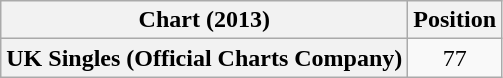<table class="wikitable plainrowheaders">
<tr>
<th>Chart (2013)</th>
<th>Position</th>
</tr>
<tr>
<th scope="row">UK Singles (Official Charts Company)</th>
<td style="text-align:center;">77</td>
</tr>
</table>
